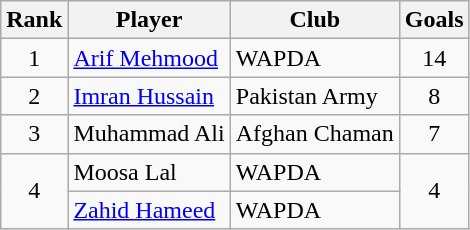<table class="wikitable" style="text-align:center">
<tr>
<th>Rank</th>
<th>Player</th>
<th>Club</th>
<th>Goals</th>
</tr>
<tr>
<td>1</td>
<td align="left"><a href='#'>Arif Mehmood</a></td>
<td align="left">WAPDA</td>
<td>14</td>
</tr>
<tr>
<td>2</td>
<td align="left"><a href='#'>Imran Hussain</a></td>
<td align="left">Pakistan Army</td>
<td>8</td>
</tr>
<tr>
<td>3</td>
<td align="left">Muhammad Ali</td>
<td align="left">Afghan Chaman</td>
<td>7</td>
</tr>
<tr>
<td rowspan="2">4</td>
<td align="left">Moosa Lal</td>
<td align="left">WAPDA</td>
<td rowspan="2">4</td>
</tr>
<tr>
<td align="left"><a href='#'>Zahid Hameed</a></td>
<td align="left">WAPDA</td>
</tr>
</table>
